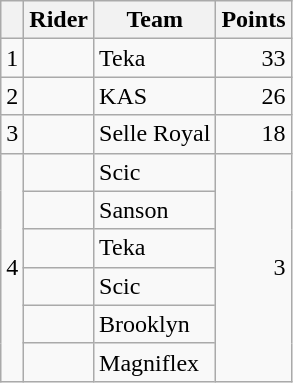<table class="wikitable">
<tr>
<th></th>
<th>Rider</th>
<th>Team</th>
<th>Points</th>
</tr>
<tr>
<td>1</td>
<td></td>
<td>Teka</td>
<td align=right>33</td>
</tr>
<tr>
<td>2</td>
<td></td>
<td>KAS</td>
<td align=right>26</td>
</tr>
<tr>
<td>3</td>
<td></td>
<td>Selle Royal</td>
<td align=right>18</td>
</tr>
<tr>
<td rowspan="6">4</td>
<td></td>
<td>Scic</td>
<td align=right rowspan="6">3</td>
</tr>
<tr>
<td></td>
<td>Sanson</td>
</tr>
<tr>
<td></td>
<td>Teka</td>
</tr>
<tr>
<td></td>
<td>Scic</td>
</tr>
<tr>
<td></td>
<td>Brooklyn</td>
</tr>
<tr>
<td></td>
<td>Magniflex</td>
</tr>
</table>
